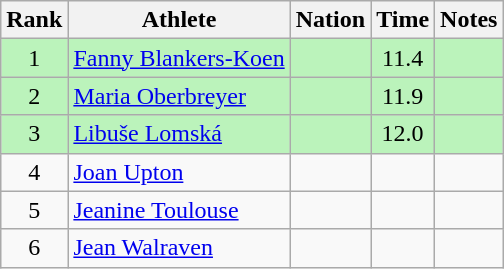<table class="wikitable sortable" style="text-align:center">
<tr>
<th>Rank</th>
<th>Athlete</th>
<th>Nation</th>
<th>Time</th>
<th>Notes</th>
</tr>
<tr bgcolor=#bbf3bb>
<td>1</td>
<td align=left><a href='#'>Fanny Blankers-Koen</a></td>
<td align=left></td>
<td>11.4</td>
<td></td>
</tr>
<tr bgcolor=#bbf3bb>
<td>2</td>
<td align=left><a href='#'>Maria Oberbreyer</a></td>
<td align=left></td>
<td>11.9</td>
<td></td>
</tr>
<tr bgcolor=#bbf3bb>
<td>3</td>
<td align=left><a href='#'>Libuše Lomská</a></td>
<td align=left></td>
<td>12.0</td>
<td></td>
</tr>
<tr>
<td>4</td>
<td align=left><a href='#'>Joan Upton</a></td>
<td align=left></td>
<td></td>
<td></td>
</tr>
<tr>
<td>5</td>
<td align=left><a href='#'>Jeanine Toulouse</a></td>
<td align=left></td>
<td></td>
<td></td>
</tr>
<tr>
<td>6</td>
<td align=left><a href='#'>Jean Walraven</a></td>
<td align=left></td>
<td></td>
<td></td>
</tr>
</table>
